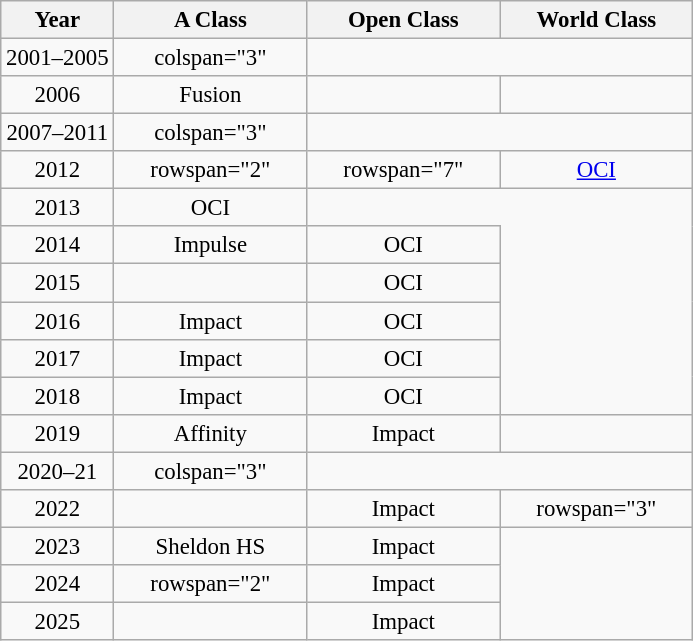<table class="wikitable" style="font-size: 95%; text-align:center;">
<tr>
<th>Year</th>
<th style="min-width: 8em; ">A Class</th>
<th style="min-width: 8em; ">Open Class</th>
<th style="min-width: 8em; ">World Class</th>
</tr>
<tr>
<td>2001–2005</td>
<td>colspan="3" </td>
</tr>
<tr>
<td>2006</td>
<td>Fusion</td>
<td></td>
<td></td>
</tr>
<tr>
<td>2007–2011</td>
<td>colspan="3" </td>
</tr>
<tr>
<td>2012</td>
<td>rowspan="2" </td>
<td>rowspan="7" </td>
<td><a href='#'>OCI</a></td>
</tr>
<tr>
<td>2013</td>
<td>OCI</td>
</tr>
<tr>
<td>2014</td>
<td>Impulse</td>
<td>OCI</td>
</tr>
<tr>
<td>2015</td>
<td></td>
<td>OCI</td>
</tr>
<tr>
<td>2016</td>
<td>Impact</td>
<td>OCI</td>
</tr>
<tr>
<td>2017</td>
<td>Impact</td>
<td>OCI</td>
</tr>
<tr>
<td>2018</td>
<td>Impact</td>
<td>OCI</td>
</tr>
<tr>
<td>2019</td>
<td>Affinity</td>
<td>Impact</td>
<td></td>
</tr>
<tr>
<td>2020–21</td>
<td>colspan="3" </td>
</tr>
<tr>
<td>2022</td>
<td></td>
<td>Impact</td>
<td>rowspan="3" </td>
</tr>
<tr>
<td>2023</td>
<td>Sheldon HS</td>
<td>Impact</td>
</tr>
<tr>
<td>2024</td>
<td>rowspan="2" </td>
<td>Impact</td>
</tr>
<tr>
<td>2025</td>
<td></td>
<td>Impact</td>
</tr>
</table>
